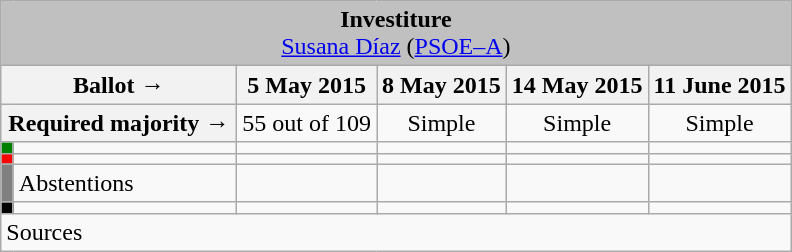<table class="wikitable" style="text-align:center;">
<tr>
<td colspan="6" align="center" bgcolor="#C0C0C0"><strong>Investiture</strong><br><a href='#'>Susana Díaz</a> (<a href='#'>PSOE–A</a>)</td>
</tr>
<tr>
<th colspan="2" width="150px">Ballot →</th>
<th>5 May 2015</th>
<th>8 May 2015</th>
<th>14 May 2015</th>
<th>11 June 2015</th>
</tr>
<tr>
<th colspan="2">Required majority →</th>
<td>55 out of 109 </td>
<td>Simple </td>
<td>Simple </td>
<td>Simple </td>
</tr>
<tr>
<th width="1px" style="background:green;"></th>
<td align="left"></td>
<td></td>
<td></td>
<td></td>
<td></td>
</tr>
<tr>
<th style="color:inherit;background:red;"></th>
<td align="left"></td>
<td></td>
<td></td>
<td></td>
<td></td>
</tr>
<tr>
<th style="color:inherit;background:gray;"></th>
<td align="left"><span>Abstentions</span></td>
<td></td>
<td></td>
<td></td>
<td></td>
</tr>
<tr>
<th style="color:inherit;background:black;"></th>
<td align="left"></td>
<td></td>
<td></td>
<td></td>
<td></td>
</tr>
<tr>
<td align="left" colspan="6">Sources</td>
</tr>
</table>
